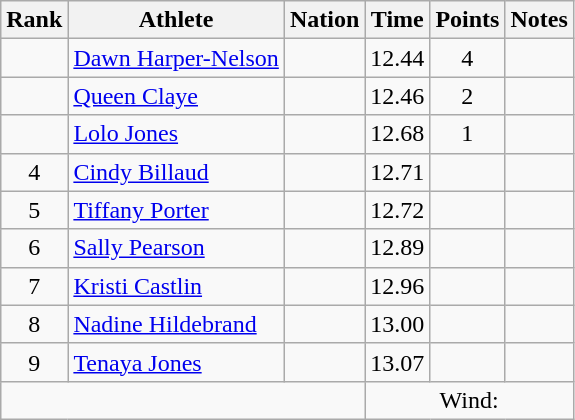<table class="wikitable mw-datatable sortable" style="text-align:center;">
<tr>
<th>Rank</th>
<th>Athlete</th>
<th>Nation</th>
<th>Time</th>
<th>Points</th>
<th>Notes</th>
</tr>
<tr>
<td></td>
<td align=left><a href='#'>Dawn Harper-Nelson</a></td>
<td align=left></td>
<td>12.44</td>
<td>4</td>
<td></td>
</tr>
<tr>
<td></td>
<td align=left><a href='#'>Queen Claye</a></td>
<td align=left></td>
<td>12.46</td>
<td>2</td>
<td></td>
</tr>
<tr>
<td></td>
<td align=left><a href='#'>Lolo Jones</a></td>
<td align=left></td>
<td>12.68</td>
<td>1</td>
<td></td>
</tr>
<tr>
<td>4</td>
<td align=left><a href='#'>Cindy Billaud</a></td>
<td align=left></td>
<td>12.71</td>
<td></td>
<td></td>
</tr>
<tr>
<td>5</td>
<td align=left><a href='#'>Tiffany Porter</a></td>
<td align=left></td>
<td>12.72</td>
<td></td>
<td></td>
</tr>
<tr>
<td>6</td>
<td align=left><a href='#'>Sally Pearson</a></td>
<td align=left></td>
<td>12.89</td>
<td></td>
<td></td>
</tr>
<tr>
<td>7</td>
<td align=left><a href='#'>Kristi Castlin</a></td>
<td align=left></td>
<td>12.96</td>
<td></td>
<td></td>
</tr>
<tr>
<td>8</td>
<td align=left><a href='#'>Nadine Hildebrand</a></td>
<td align=left></td>
<td>13.00</td>
<td></td>
<td></td>
</tr>
<tr>
<td>9</td>
<td align=left><a href='#'>Tenaya Jones</a></td>
<td align=left></td>
<td>13.07</td>
<td></td>
<td></td>
</tr>
<tr class="sortbottom">
<td colspan=3></td>
<td colspan=3>Wind: </td>
</tr>
</table>
